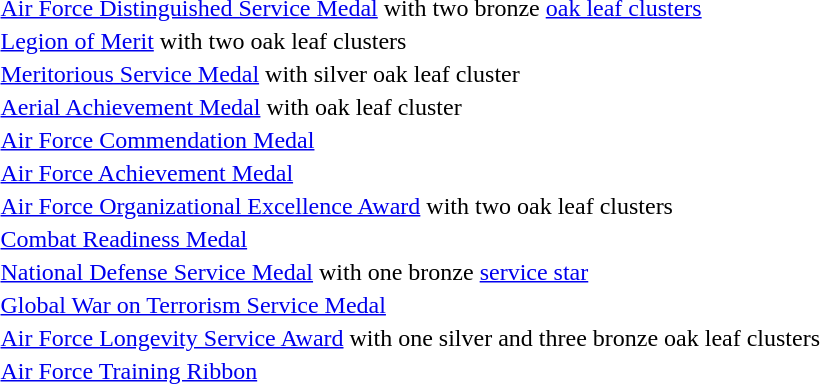<table>
<tr>
<td><span></span><span></span></td>
<td><a href='#'>Air Force Distinguished Service Medal</a> with two bronze <a href='#'>oak leaf clusters</a></td>
</tr>
<tr>
<td><span></span><span></span></td>
<td><a href='#'>Legion of Merit</a> with two oak leaf clusters</td>
</tr>
<tr>
<td></td>
<td><a href='#'>Meritorious Service Medal</a> with silver oak leaf cluster</td>
</tr>
<tr>
<td></td>
<td><a href='#'>Aerial Achievement Medal</a> with oak leaf cluster</td>
</tr>
<tr>
<td></td>
<td><a href='#'>Air Force Commendation Medal</a></td>
</tr>
<tr>
<td></td>
<td><a href='#'>Air Force Achievement Medal</a></td>
</tr>
<tr>
<td><span></span><span></span></td>
<td><a href='#'>Air Force Organizational Excellence Award</a> with two oak leaf clusters</td>
</tr>
<tr>
<td></td>
<td><a href='#'>Combat Readiness Medal</a></td>
</tr>
<tr>
<td></td>
<td><a href='#'>National Defense Service Medal</a> with one bronze <a href='#'>service star</a></td>
</tr>
<tr>
<td></td>
<td><a href='#'>Global War on Terrorism Service Medal</a></td>
</tr>
<tr>
<td><span></span><span></span><span></span><span></span></td>
<td><a href='#'>Air Force Longevity Service Award</a> with one silver and three bronze oak leaf clusters</td>
</tr>
<tr>
<td></td>
<td><a href='#'>Air Force Training Ribbon</a></td>
</tr>
</table>
